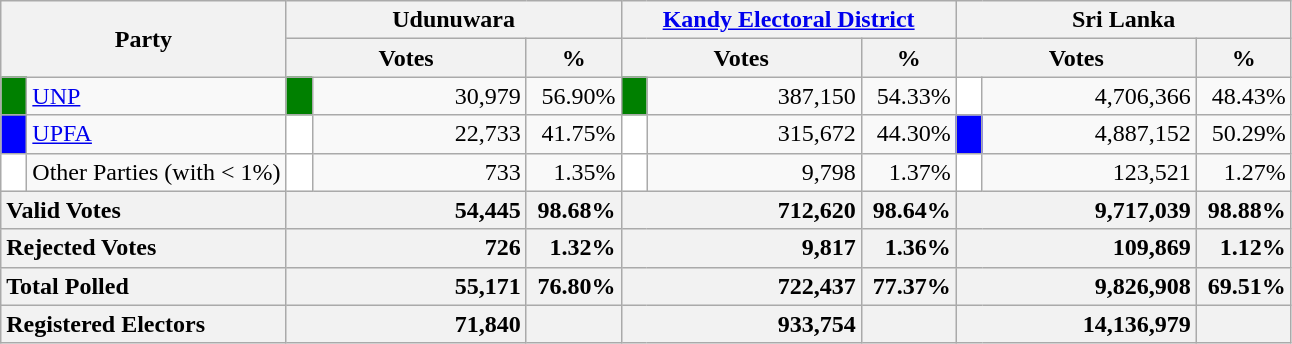<table class="wikitable">
<tr>
<th colspan="2" width="144px"rowspan="2">Party</th>
<th colspan="3" width="216px">Udunuwara</th>
<th colspan="3" width="216px"><a href='#'>Kandy Electoral District</a></th>
<th colspan="3" width="216px">Sri Lanka</th>
</tr>
<tr>
<th colspan="2" width="144px">Votes</th>
<th>%</th>
<th colspan="2" width="144px">Votes</th>
<th>%</th>
<th colspan="2" width="144px">Votes</th>
<th>%</th>
</tr>
<tr>
<td style="background-color:green;" width="10px"></td>
<td style="text-align:left;"><a href='#'>UNP</a></td>
<td style="background-color:green;" width="10px"></td>
<td style="text-align:right;">30,979</td>
<td style="text-align:right;">56.90%</td>
<td style="background-color:green;" width="10px"></td>
<td style="text-align:right;">387,150</td>
<td style="text-align:right;">54.33%</td>
<td style="background-color:white;" width="10px"></td>
<td style="text-align:right;">4,706,366</td>
<td style="text-align:right;">48.43%</td>
</tr>
<tr>
<td style="background-color:blue;" width="10px"></td>
<td style="text-align:left;"><a href='#'>UPFA</a></td>
<td style="background-color:white;" width="10px"></td>
<td style="text-align:right;">22,733</td>
<td style="text-align:right;">41.75%</td>
<td style="background-color:white;" width="10px"></td>
<td style="text-align:right;">315,672</td>
<td style="text-align:right;">44.30%</td>
<td style="background-color:blue;" width="10px"></td>
<td style="text-align:right;">4,887,152</td>
<td style="text-align:right;">50.29%</td>
</tr>
<tr>
<td style="background-color:white;" width="10px"></td>
<td style="text-align:left;">Other Parties (with < 1%)</td>
<td style="background-color:white;" width="10px"></td>
<td style="text-align:right;">733</td>
<td style="text-align:right;">1.35%</td>
<td style="background-color:white;" width="10px"></td>
<td style="text-align:right;">9,798</td>
<td style="text-align:right;">1.37%</td>
<td style="background-color:white;" width="10px"></td>
<td style="text-align:right;">123,521</td>
<td style="text-align:right;">1.27%</td>
</tr>
<tr>
<th colspan="2" width="144px"style="text-align:left;">Valid Votes</th>
<th style="text-align:right;"colspan="2" width="144px">54,445</th>
<th style="text-align:right;">98.68%</th>
<th style="text-align:right;"colspan="2" width="144px">712,620</th>
<th style="text-align:right;">98.64%</th>
<th style="text-align:right;"colspan="2" width="144px">9,717,039</th>
<th style="text-align:right;">98.88%</th>
</tr>
<tr>
<th colspan="2" width="144px"style="text-align:left;">Rejected Votes</th>
<th style="text-align:right;"colspan="2" width="144px">726</th>
<th style="text-align:right;">1.32%</th>
<th style="text-align:right;"colspan="2" width="144px">9,817</th>
<th style="text-align:right;">1.36%</th>
<th style="text-align:right;"colspan="2" width="144px">109,869</th>
<th style="text-align:right;">1.12%</th>
</tr>
<tr>
<th colspan="2" width="144px"style="text-align:left;">Total Polled</th>
<th style="text-align:right;"colspan="2" width="144px">55,171</th>
<th style="text-align:right;">76.80%</th>
<th style="text-align:right;"colspan="2" width="144px">722,437</th>
<th style="text-align:right;">77.37%</th>
<th style="text-align:right;"colspan="2" width="144px">9,826,908</th>
<th style="text-align:right;">69.51%</th>
</tr>
<tr>
<th colspan="2" width="144px"style="text-align:left;">Registered Electors</th>
<th style="text-align:right;"colspan="2" width="144px">71,840</th>
<th></th>
<th style="text-align:right;"colspan="2" width="144px">933,754</th>
<th></th>
<th style="text-align:right;"colspan="2" width="144px">14,136,979</th>
<th></th>
</tr>
</table>
